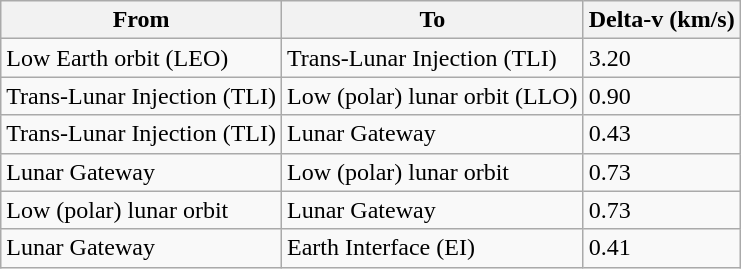<table class="wikitable">
<tr>
<th>From</th>
<th>To</th>
<th>Delta-v (km/s)</th>
</tr>
<tr>
<td>Low Earth orbit (LEO)</td>
<td>Trans-Lunar Injection (TLI)</td>
<td>3.20</td>
</tr>
<tr>
<td>Trans-Lunar Injection (TLI)</td>
<td>Low (polar) lunar orbit (LLO)</td>
<td>0.90</td>
</tr>
<tr>
<td>Trans-Lunar Injection (TLI)</td>
<td>Lunar Gateway</td>
<td>0.43</td>
</tr>
<tr>
<td>Lunar Gateway</td>
<td>Low (polar) lunar orbit</td>
<td>0.73</td>
</tr>
<tr>
<td>Low (polar) lunar orbit</td>
<td>Lunar Gateway</td>
<td>0.73</td>
</tr>
<tr>
<td>Lunar Gateway</td>
<td>Earth Interface (EI)</td>
<td>0.41</td>
</tr>
</table>
